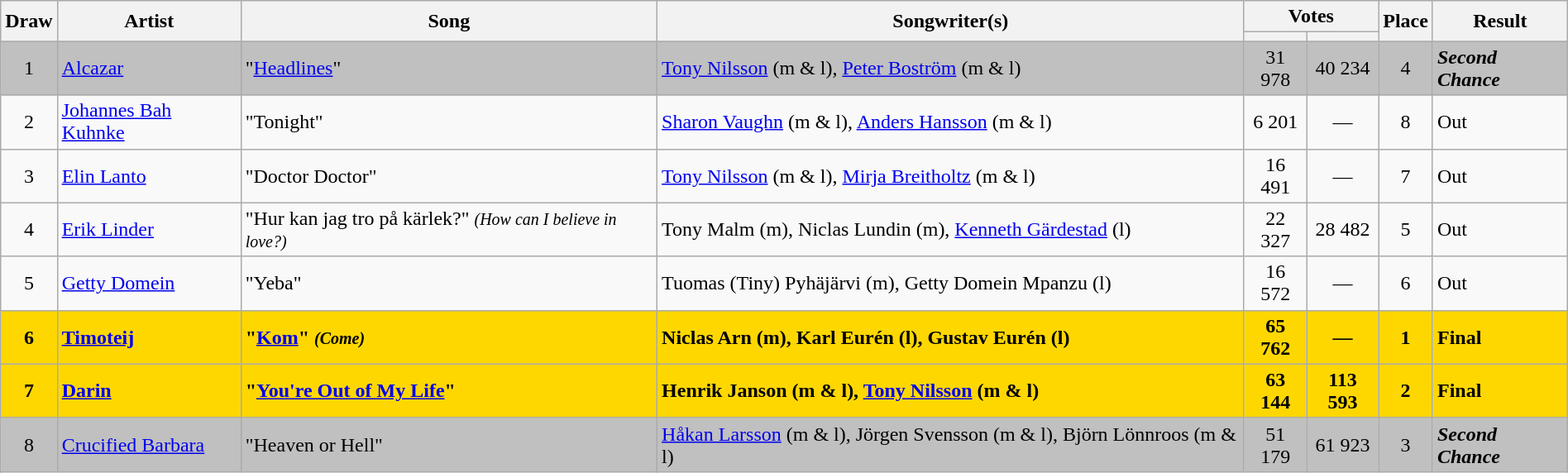<table class="sortable wikitable" style="margin: 1em auto 1em auto; text-align:center;">
<tr>
<th rowspan="2">Draw</th>
<th rowspan="2">Artist</th>
<th rowspan="2">Song</th>
<th rowspan="2">Songwriter(s)</th>
<th colspan="2" class="unsortable">Votes</th>
<th rowspan="2">Place</th>
<th rowspan="2">Result</th>
</tr>
<tr>
<th></th>
<th></th>
</tr>
<tr style="background:silver;">
<td>1</td>
<td align="left"><a href='#'>Alcazar</a></td>
<td align="left">"<a href='#'>Headlines</a>"</td>
<td align="left"><a href='#'>Tony Nilsson</a> (m & l), <a href='#'>Peter Boström</a> (m & l)</td>
<td>31 978</td>
<td>40 234</td>
<td>4</td>
<td align="left"><strong><em>Second Chance</em></strong></td>
</tr>
<tr>
<td>2</td>
<td align="left"><a href='#'>Johannes Bah Kuhnke</a></td>
<td align="left">"Tonight"</td>
<td align="left"><a href='#'>Sharon Vaughn</a> (m & l), <a href='#'>Anders Hansson</a> (m & l)</td>
<td>6 201</td>
<td>—</td>
<td>8</td>
<td align="left">Out</td>
</tr>
<tr>
<td>3</td>
<td align="left"><a href='#'>Elin Lanto</a></td>
<td align="left">"Doctor Doctor"</td>
<td align="left"><a href='#'>Tony Nilsson</a> (m & l), <a href='#'>Mirja Breitholtz</a> (m & l)</td>
<td>16 491</td>
<td>—</td>
<td>7</td>
<td align="left">Out</td>
</tr>
<tr>
<td>4</td>
<td align="left"><a href='#'>Erik Linder</a></td>
<td align="left">"Hur kan jag tro på kärlek?" <small><em>(How can I believe in love?)</em></small></td>
<td align="left">Tony Malm (m), Niclas Lundin (m), <a href='#'>Kenneth Gärdestad</a> (l)</td>
<td>22 327</td>
<td>28 482</td>
<td>5</td>
<td align="left">Out</td>
</tr>
<tr>
<td>5</td>
<td align="left"><a href='#'>Getty Domein</a></td>
<td align="left">"Yeba"</td>
<td align="left">Tuomas (Tiny) Pyhäjärvi (m), Getty Domein Mpanzu (l)</td>
<td>16 572</td>
<td>—</td>
<td>6</td>
<td align="left">Out</td>
</tr>
<tr style="font-weight:bold;background:gold;">
<td><strong>6</strong></td>
<td align="left"><strong><a href='#'>Timoteij</a></strong></td>
<td align="left"><strong>"<a href='#'>Kom</a>" <small><em>(Come)</em></small></strong></td>
<td align="left"><strong>Niclas Arn (m), Karl Eurén (l), Gustav Eurén (l)</strong></td>
<td><strong>65 762</strong></td>
<td><strong>—</strong></td>
<td>1</td>
<td align="left">Final</td>
</tr>
<tr style="font-weight:bold;background:gold;">
<td><strong>7</strong></td>
<td align="left"><strong><a href='#'>Darin</a></strong></td>
<td align="left">"<strong><a href='#'>You're Out of My Life</a></strong>"</td>
<td align="left"><strong>Henrik Janson (m & l), <a href='#'>Tony Nilsson</a> (m & l)</strong></td>
<td><strong>63 144</strong></td>
<td><strong>113 593</strong></td>
<td>2</td>
<td align="left">Final</td>
</tr>
<tr style="background:silver;">
<td>8</td>
<td align="left"><a href='#'>Crucified Barbara</a></td>
<td align="left">"Heaven or Hell"</td>
<td align="left"><a href='#'>Håkan Larsson</a> (m & l), Jörgen Svensson (m & l), Björn Lönnroos (m & l)</td>
<td>51 179</td>
<td>61 923</td>
<td>3</td>
<td align="left"><strong><em>Second Chance</em></strong></td>
</tr>
</table>
